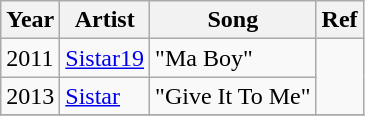<table class="wikitable">
<tr>
<th>Year</th>
<th>Artist</th>
<th>Song</th>
<th>Ref</th>
</tr>
<tr>
<td>2011</td>
<td><a href='#'>Sistar19</a></td>
<td>"Ma Boy"</td>
<td rowspan="2"></td>
</tr>
<tr>
<td>2013</td>
<td><a href='#'>Sistar</a></td>
<td>"Give It To Me"</td>
</tr>
<tr>
</tr>
</table>
